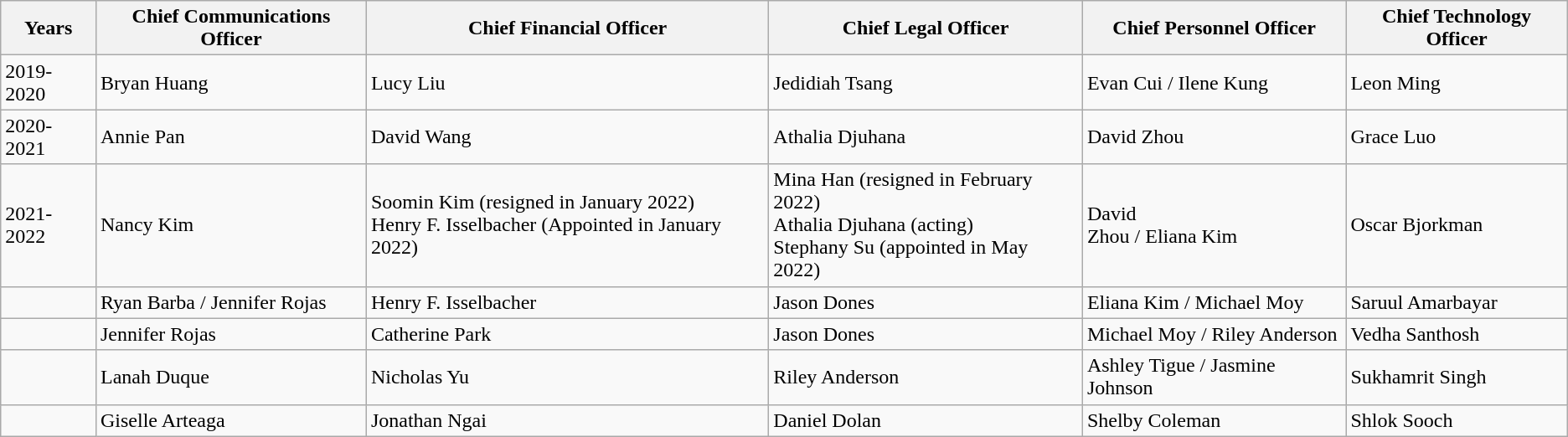<table class="wikitable">
<tr>
<th>Years</th>
<th>Chief Communications Officer</th>
<th>Chief Financial Officer</th>
<th>Chief Legal Officer</th>
<th>Chief Personnel Officer</th>
<th>Chief Technology Officer</th>
</tr>
<tr>
<td>2019-2020 </td>
<td>Bryan Huang</td>
<td>Lucy Liu</td>
<td>Jedidiah Tsang</td>
<td>Evan Cui / Ilene Kung</td>
<td>Leon Ming</td>
</tr>
<tr>
<td>2020-2021 </td>
<td>Annie Pan</td>
<td>David Wang</td>
<td>Athalia Djuhana</td>
<td>David Zhou</td>
<td>Grace Luo</td>
</tr>
<tr>
<td>2021-2022 </td>
<td>Nancy Kim</td>
<td>Soomin Kim (resigned in January 2022)<br>Henry F. Isselbacher (Appointed in January 2022)</td>
<td>Mina Han (resigned in February 2022)<br>Athalia Djuhana (acting)<br>Stephany Su (appointed in May 2022)</td>
<td>David<br>Zhou / Eliana Kim</td>
<td>Oscar Bjorkman</td>
</tr>
<tr>
<td></td>
<td>Ryan Barba / Jennifer Rojas</td>
<td>Henry F. Isselbacher</td>
<td>Jason Dones</td>
<td>Eliana Kim / Michael Moy</td>
<td>Saruul Amarbayar</td>
</tr>
<tr>
<td></td>
<td>Jennifer Rojas</td>
<td>Catherine Park</td>
<td>Jason Dones</td>
<td>Michael Moy / Riley Anderson</td>
<td>Vedha Santhosh</td>
</tr>
<tr>
<td></td>
<td>Lanah Duque</td>
<td>Nicholas Yu</td>
<td>Riley Anderson</td>
<td>Ashley Tigue / Jasmine Johnson</td>
<td>Sukhamrit Singh</td>
</tr>
<tr>
<td></td>
<td>Giselle Arteaga</td>
<td>Jonathan Ngai</td>
<td>Daniel Dolan</td>
<td>Shelby Coleman</td>
<td>Shlok Sooch</td>
</tr>
</table>
